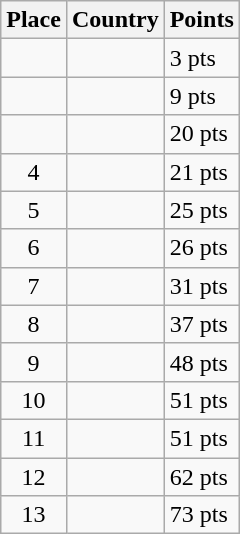<table class=wikitable>
<tr>
<th>Place</th>
<th>Country</th>
<th>Points</th>
</tr>
<tr>
<td align=center></td>
<td></td>
<td>3 pts</td>
</tr>
<tr>
<td align=center></td>
<td></td>
<td>9 pts</td>
</tr>
<tr>
<td align=center></td>
<td></td>
<td>20 pts</td>
</tr>
<tr>
<td align=center>4</td>
<td></td>
<td>21 pts</td>
</tr>
<tr>
<td align=center>5</td>
<td></td>
<td>25 pts</td>
</tr>
<tr>
<td align=center>6</td>
<td></td>
<td>26 pts</td>
</tr>
<tr>
<td align=center>7</td>
<td></td>
<td>31 pts</td>
</tr>
<tr>
<td align=center>8</td>
<td></td>
<td>37 pts</td>
</tr>
<tr>
<td align=center>9</td>
<td></td>
<td>48 pts</td>
</tr>
<tr>
<td align=center>10</td>
<td></td>
<td>51 pts</td>
</tr>
<tr>
<td align=center>11</td>
<td></td>
<td>51 pts</td>
</tr>
<tr>
<td align=center>12</td>
<td></td>
<td>62 pts</td>
</tr>
<tr>
<td align=center>13</td>
<td></td>
<td>73 pts</td>
</tr>
</table>
